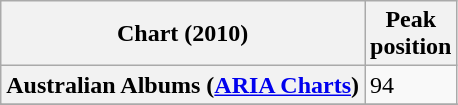<table class="wikitable plainrowheaders">
<tr>
<th>Chart (2010)</th>
<th>Peak<br>position</th>
</tr>
<tr>
<th scope="row">Australian Albums (<a href='#'>ARIA Charts</a>)</th>
<td>94</td>
</tr>
<tr>
</tr>
<tr>
</tr>
<tr>
</tr>
<tr>
</tr>
<tr>
</tr>
<tr>
</tr>
<tr>
</tr>
<tr>
</tr>
<tr>
</tr>
<tr>
</tr>
<tr>
</tr>
<tr>
</tr>
</table>
